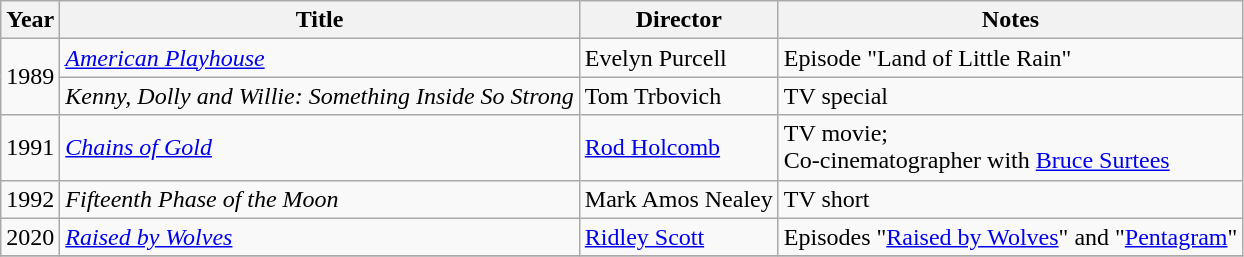<table class="wikitable">
<tr>
<th>Year</th>
<th>Title</th>
<th>Director</th>
<th>Notes</th>
</tr>
<tr>
<td rowspan=2>1989</td>
<td><em><a href='#'>American Playhouse</a></em></td>
<td>Evelyn Purcell</td>
<td>Episode "Land of Little Rain"</td>
</tr>
<tr>
<td><em>Kenny, Dolly and Willie: Something Inside So Strong</em></td>
<td>Tom Trbovich</td>
<td>TV special</td>
</tr>
<tr>
<td>1991</td>
<td><em><a href='#'>Chains of Gold</a></em></td>
<td><a href='#'>Rod Holcomb</a></td>
<td>TV movie;<br>Co-cinematographer with <a href='#'>Bruce Surtees</a></td>
</tr>
<tr>
<td>1992</td>
<td><em>Fifteenth Phase of the Moon</em></td>
<td>Mark Amos Nealey</td>
<td>TV short</td>
</tr>
<tr>
<td>2020</td>
<td><em><a href='#'>Raised by Wolves</a></em></td>
<td><a href='#'>Ridley Scott</a></td>
<td>Episodes "<a href='#'>Raised by Wolves</a>" and "<a href='#'>Pentagram</a>"</td>
</tr>
<tr>
</tr>
</table>
